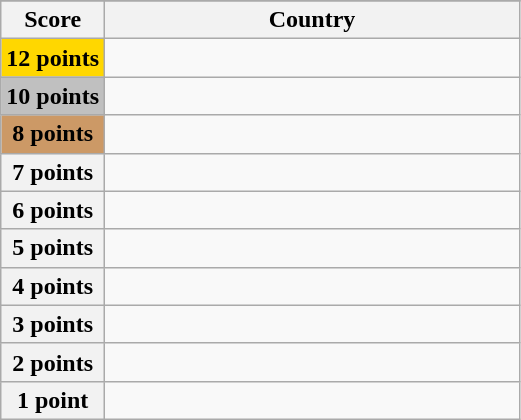<table class="wikitable">
<tr>
</tr>
<tr>
<th scope="col" width="20%">Score</th>
<th scope="col">Country</th>
</tr>
<tr>
<th scope="row" style="background:gold">12 points</th>
<td></td>
</tr>
<tr>
<th scope="row" style="background:silver">10 points</th>
<td></td>
</tr>
<tr>
<th scope="row" style="background:#CC9966">8 points</th>
<td></td>
</tr>
<tr>
<th scope="row">7 points</th>
<td></td>
</tr>
<tr>
<th scope="row">6 points</th>
<td></td>
</tr>
<tr>
<th scope="row">5 points</th>
<td></td>
</tr>
<tr>
<th scope="row">4 points</th>
<td></td>
</tr>
<tr>
<th scope="row">3 points</th>
<td></td>
</tr>
<tr>
<th scope="row">2 points</th>
<td></td>
</tr>
<tr>
<th scope="row">1 point</th>
<td></td>
</tr>
</table>
